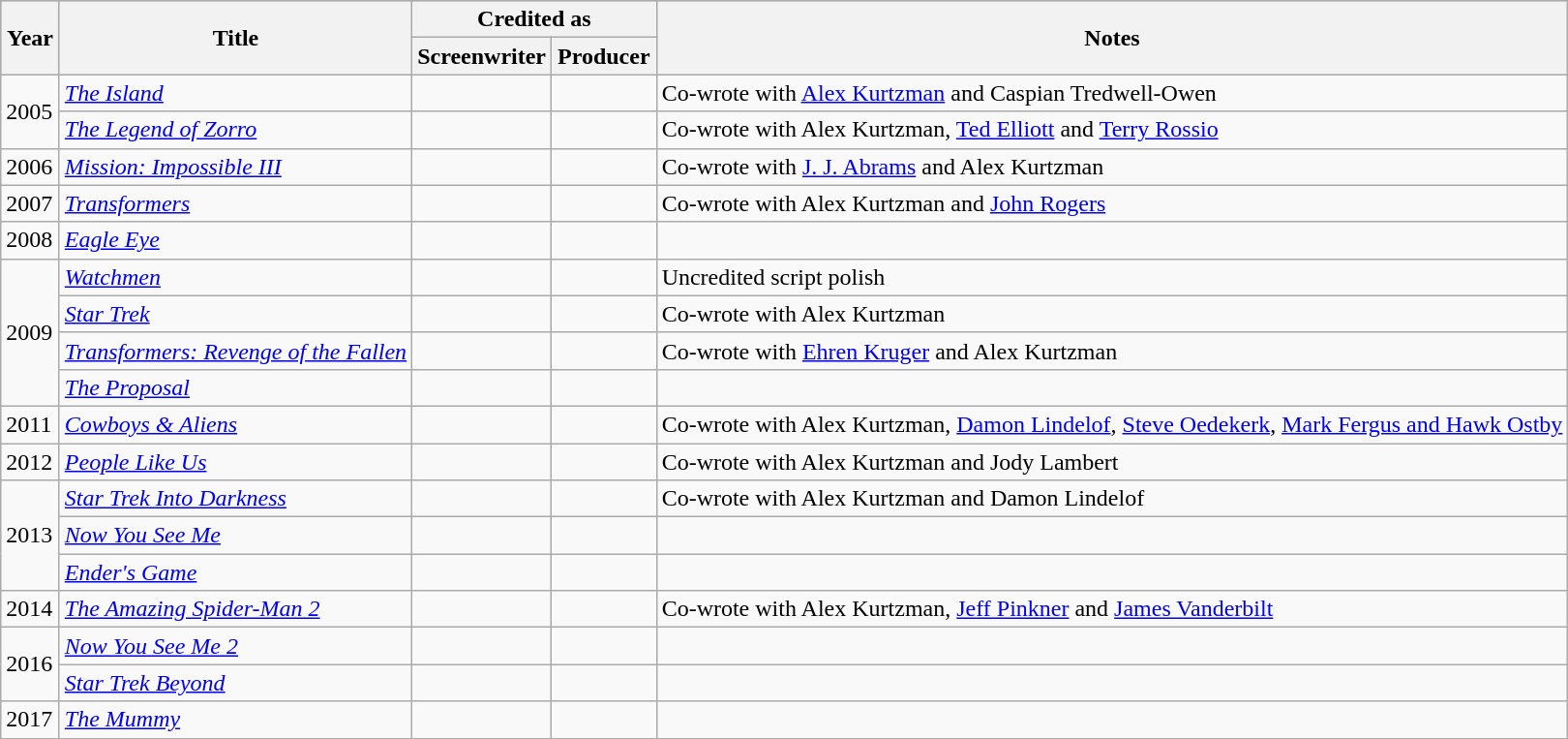<table class="wikitable">
<tr style="background:#ccc; text-align:center;">
<th rowspan="2" style="width:33px;">Year</th>
<th rowspan="2">Title</th>
<th colspan="2">Credited as</th>
<th rowspan="2">Notes</th>
</tr>
<tr>
<th width=65>Screenwriter</th>
<th width=65>Producer</th>
</tr>
<tr>
<td rowspan=2>2005</td>
<td><em><a href='#'>The Island</a></em></td>
<td></td>
<td></td>
<td>Co-wrote with <a href='#'>Alex Kurtzman</a> and Caspian Tredwell-Owen</td>
</tr>
<tr>
<td><em><a href='#'>The Legend of Zorro</a></em></td>
<td></td>
<td></td>
<td>Co-wrote with Alex Kurtzman, <a href='#'>Ted Elliott</a> and <a href='#'>Terry Rossio</a></td>
</tr>
<tr>
<td>2006</td>
<td><em><a href='#'>Mission: Impossible III</a></em></td>
<td></td>
<td></td>
<td>Co-wrote with <a href='#'>J. J. Abrams</a> and Alex Kurtzman</td>
</tr>
<tr>
<td>2007</td>
<td><em><a href='#'>Transformers</a></em></td>
<td></td>
<td></td>
<td>Co-wrote with Alex Kurtzman and <a href='#'>John Rogers</a></td>
</tr>
<tr>
<td>2008</td>
<td><em><a href='#'>Eagle Eye</a></em></td>
<td></td>
<td></td>
<td></td>
</tr>
<tr>
<td rowspan=4>2009</td>
<td><em><a href='#'>Watchmen</a></em></td>
<td></td>
<td></td>
<td>Uncredited script polish</td>
</tr>
<tr>
<td><em><a href='#'>Star Trek</a></em></td>
<td></td>
<td></td>
<td>Co-wrote with Alex Kurtzman</td>
</tr>
<tr>
<td><em><a href='#'>Transformers: Revenge of the Fallen</a></em></td>
<td></td>
<td></td>
<td>Co-wrote with <a href='#'>Ehren Kruger</a> and Alex Kurtzman</td>
</tr>
<tr>
<td><em><a href='#'>The Proposal</a></em></td>
<td></td>
<td></td>
<td></td>
</tr>
<tr>
<td>2011</td>
<td><em><a href='#'>Cowboys & Aliens</a></em></td>
<td></td>
<td></td>
<td>Co-wrote with Alex Kurtzman, <a href='#'>Damon Lindelof</a>, <a href='#'>Steve Oedekerk</a>, <a href='#'>Mark Fergus and Hawk Ostby</a></td>
</tr>
<tr>
<td>2012</td>
<td><em><a href='#'>People Like Us</a></em></td>
<td></td>
<td></td>
<td>Co-wrote with Alex Kurtzman and Jody Lambert</td>
</tr>
<tr>
<td rowspan=3>2013</td>
<td><em><a href='#'>Star Trek Into Darkness</a></em></td>
<td></td>
<td></td>
<td>Co-wrote with Alex Kurtzman and Damon Lindelof</td>
</tr>
<tr>
<td><em><a href='#'>Now You See Me</a></em></td>
<td></td>
<td></td>
<td></td>
</tr>
<tr>
<td><em><a href='#'>Ender's Game</a></em></td>
<td></td>
<td></td>
<td></td>
</tr>
<tr>
<td>2014</td>
<td><em><a href='#'>The Amazing Spider-Man 2</a></em></td>
<td></td>
<td></td>
<td>Co-wrote with Alex Kurtzman, <a href='#'>Jeff Pinkner</a> and <a href='#'>James Vanderbilt</a></td>
</tr>
<tr>
<td rowspan=2>2016</td>
<td><em><a href='#'>Now You See Me 2</a></em></td>
<td></td>
<td></td>
<td></td>
</tr>
<tr>
<td><em><a href='#'>Star Trek Beyond</a></em></td>
<td></td>
<td></td>
<td></td>
</tr>
<tr>
<td>2017</td>
<td><em><a href='#'>The Mummy</a></em></td>
<td></td>
<td></td>
<td></td>
</tr>
</table>
